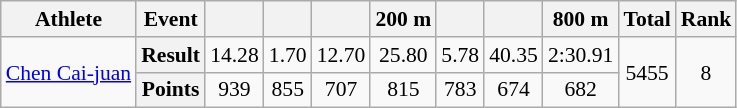<table class="wikitable" style="font-size:90%; text-align:center">
<tr>
<th>Athlete</th>
<th>Event</th>
<th></th>
<th></th>
<th></th>
<th>200 m</th>
<th></th>
<th></th>
<th>800 m</th>
<th>Total</th>
<th>Rank</th>
</tr>
<tr>
<td align="left" rowspan="2"><a href='#'>Chen Cai-juan</a></td>
<th>Result</th>
<td>14.28</td>
<td>1.70</td>
<td>12.70</td>
<td>25.80</td>
<td>5.78</td>
<td>40.35</td>
<td>2:30.91</td>
<td rowspan="2">5455</td>
<td rowspan="2">8</td>
</tr>
<tr>
<th>Points</th>
<td>939</td>
<td>855</td>
<td>707</td>
<td>815</td>
<td>783</td>
<td>674</td>
<td>682</td>
</tr>
</table>
